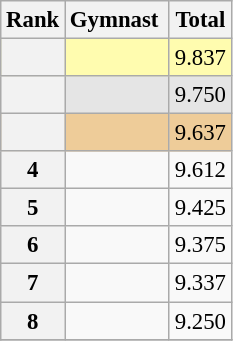<table class="wikitable sortable" style="text-align:center; font-size:95%">
<tr>
<th scope=col>Rank</th>
<th scope=col>Gymnast </th>
<th scope=col>Total</th>
</tr>
<tr bgcolor=fffcaf>
<th scope=row style="text-align:center"></th>
<td align=left> </td>
<td>9.837</td>
</tr>
<tr bgcolor=e5e5e5>
<th scope=row style="text-align:center"></th>
<td align=left> </td>
<td>9.750</td>
</tr>
<tr bgcolor=eecc99>
<th scope=row style="text-align:center"></th>
<td align=left> </td>
<td>9.637</td>
</tr>
<tr>
<th scope=row style="text-align:center">4</th>
<td align=left> </td>
<td>9.612</td>
</tr>
<tr>
<th scope=row style="text-align:center">5</th>
<td align=left> </td>
<td>9.425</td>
</tr>
<tr>
<th scope=row style="text-align:center">6</th>
<td align=left> </td>
<td>9.375</td>
</tr>
<tr>
<th scope=row style="text-align:center">7</th>
<td align=left> </td>
<td>9.337</td>
</tr>
<tr>
<th scope=row style="text-align:center">8</th>
<td align=left> </td>
<td>9.250</td>
</tr>
<tr>
</tr>
</table>
